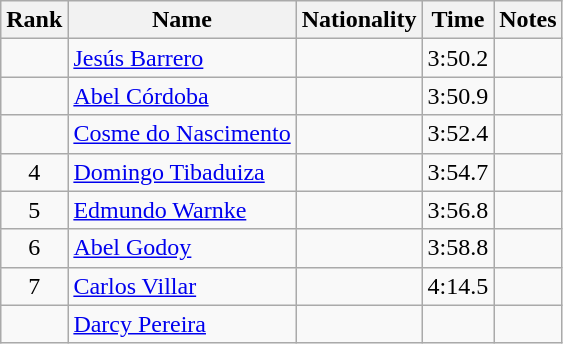<table class="wikitable sortable" style="text-align:center">
<tr>
<th>Rank</th>
<th>Name</th>
<th>Nationality</th>
<th>Time</th>
<th>Notes</th>
</tr>
<tr>
<td></td>
<td align=left><a href='#'>Jesús Barrero</a></td>
<td align=left></td>
<td>3:50.2</td>
<td></td>
</tr>
<tr>
<td></td>
<td align=left><a href='#'>Abel Córdoba</a></td>
<td align=left></td>
<td>3:50.9</td>
<td></td>
</tr>
<tr>
<td></td>
<td align=left><a href='#'>Cosme do Nascimento</a></td>
<td align=left></td>
<td>3:52.4</td>
<td></td>
</tr>
<tr>
<td>4</td>
<td align=left><a href='#'>Domingo Tibaduiza</a></td>
<td align=left></td>
<td>3:54.7</td>
<td></td>
</tr>
<tr>
<td>5</td>
<td align=left><a href='#'>Edmundo Warnke</a></td>
<td align=left></td>
<td>3:56.8</td>
<td></td>
</tr>
<tr>
<td>6</td>
<td align=left><a href='#'>Abel Godoy</a></td>
<td align=left></td>
<td>3:58.8</td>
<td></td>
</tr>
<tr>
<td>7</td>
<td align=left><a href='#'>Carlos Villar</a></td>
<td align=left></td>
<td>4:14.5</td>
<td></td>
</tr>
<tr>
<td></td>
<td align=left><a href='#'>Darcy Pereira</a></td>
<td align=left></td>
<td></td>
<td></td>
</tr>
</table>
